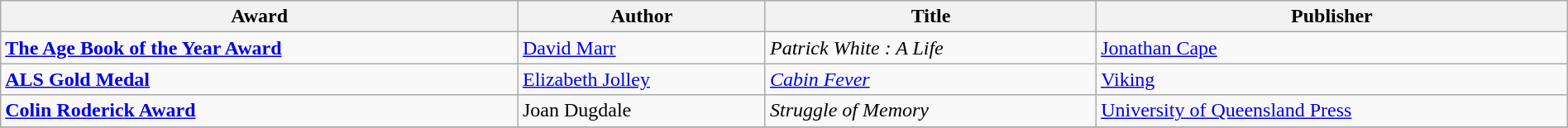<table class="wikitable" width=100%>
<tr>
<th>Award</th>
<th>Author</th>
<th>Title</th>
<th>Publisher</th>
</tr>
<tr>
<td><strong><a href='#'>The Age Book of the Year Award</a></strong></td>
<td><a href='#'>David Marr</a></td>
<td><em>Patrick White : A Life</em></td>
<td><a href='#'>Jonathan Cape</a></td>
</tr>
<tr>
<td><strong><a href='#'>ALS Gold Medal</a></strong></td>
<td><a href='#'>Elizabeth Jolley</a></td>
<td><em><a href='#'>Cabin Fever</a></em></td>
<td><a href='#'>Viking</a></td>
</tr>
<tr>
<td><strong><a href='#'>Colin Roderick Award</a></strong></td>
<td>Joan Dugdale</td>
<td><em>Struggle of Memory</em></td>
<td><a href='#'>University of Queensland Press</a></td>
</tr>
<tr>
</tr>
</table>
